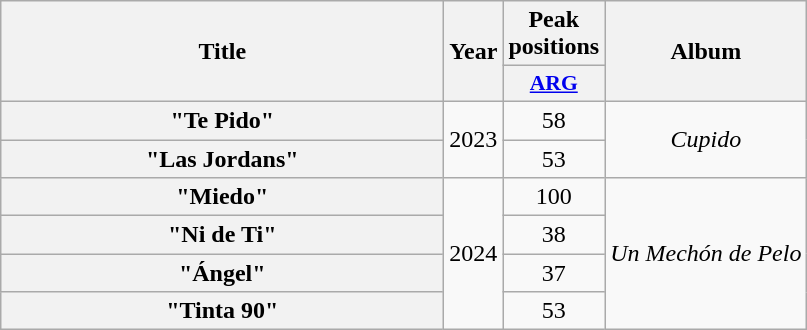<table class="wikitable plainrowheaders" style="text-align:center;">
<tr>
<th scope="col" rowspan="2" style="width:18em;">Title</th>
<th scope="col" rowspan="2">Year</th>
<th scope="col" colspan="1">Peak positions</th>
<th scope="col" rowspan="2">Album</th>
</tr>
<tr>
<th scope="col" style="width:3em;font-size:90%;"><a href='#'>ARG</a><br></th>
</tr>
<tr>
<th scope="row">"Te Pido"</th>
<td rowspan="2">2023</td>
<td>58</td>
<td rowspan="2"><em>Cupido</em></td>
</tr>
<tr>
<th scope="row">"Las Jordans"</th>
<td>53</td>
</tr>
<tr>
<th scope="row">"Miedo"</th>
<td rowspan="4">2024</td>
<td>100</td>
<td rowspan="4"><em>Un Mechón de Pelo</em></td>
</tr>
<tr>
<th scope="row">"Ni de Ti"</th>
<td>38</td>
</tr>
<tr>
<th scope="row">"Ángel"</th>
<td>37</td>
</tr>
<tr>
<th scope="row">"Tinta 90"</th>
<td>53</td>
</tr>
</table>
